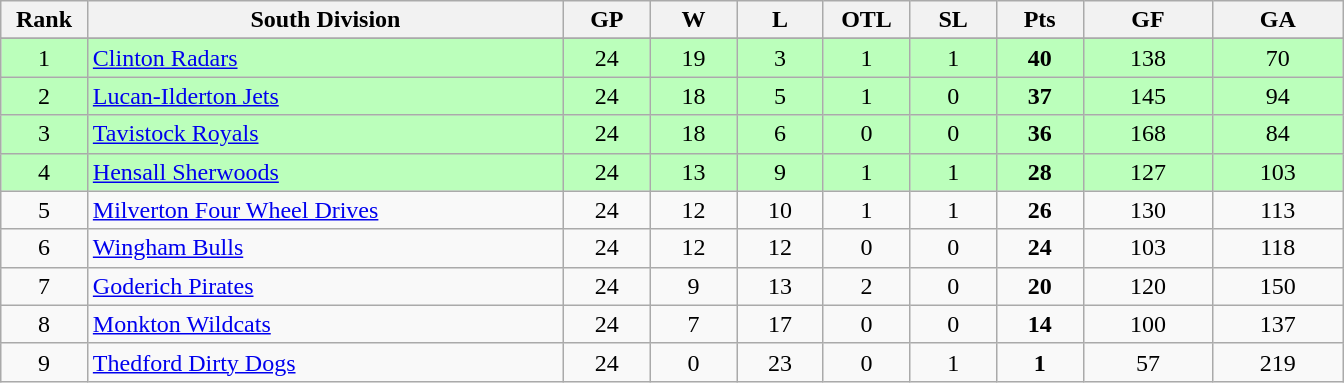<table class="wikitable" style="text-align:center" width:50em">
<tr>
<th bgcolor="#DDDDFF" width="5%">Rank</th>
<th bgcolor="#DDDDFF" width="27.5%">South Division</th>
<th bgcolor="#DDDDFF" width="5%">GP</th>
<th bgcolor="#DDDDFF" width="5%">W</th>
<th bgcolor="#DDDDFF" width="5%">L</th>
<th bgcolor="#DDDDFF" width="5%">OTL</th>
<th bgcolor="#DDDDFF" width="5%">SL</th>
<th bgcolor="#DDDDFF" width="5%">Pts</th>
<th bgcolor="#DDDDFF" width="7.5%">GF</th>
<th bgcolor="#DDDDFF" width="7.5%">GA</th>
</tr>
<tr>
</tr>
<tr bgcolor="#bbffbb">
<td>1</td>
<td align=left><a href='#'>Clinton Radars</a></td>
<td>24</td>
<td>19</td>
<td>3</td>
<td>1</td>
<td>1</td>
<td><strong>40</strong></td>
<td>138</td>
<td>70</td>
</tr>
<tr bgcolor="#bbffbb">
<td>2</td>
<td align=left><a href='#'>Lucan-Ilderton Jets</a></td>
<td>24</td>
<td>18</td>
<td>5</td>
<td>1</td>
<td>0</td>
<td><strong>37</strong></td>
<td>145</td>
<td>94</td>
</tr>
<tr bgcolor="#bbffbb">
<td>3</td>
<td align=left><a href='#'>Tavistock Royals</a></td>
<td>24</td>
<td>18</td>
<td>6</td>
<td>0</td>
<td>0</td>
<td><strong>36</strong></td>
<td>168</td>
<td>84</td>
</tr>
<tr bgcolor="#bbffbb">
<td>4</td>
<td align=left><a href='#'>Hensall Sherwoods</a></td>
<td>24</td>
<td>13</td>
<td>9</td>
<td>1</td>
<td>1</td>
<td><strong>28</strong></td>
<td>127</td>
<td>103</td>
</tr>
<tr>
<td>5</td>
<td align=left><a href='#'>Milverton Four Wheel Drives</a></td>
<td>24</td>
<td>12</td>
<td>10</td>
<td>1</td>
<td>1</td>
<td><strong>26</strong></td>
<td>130</td>
<td>113</td>
</tr>
<tr>
<td>6</td>
<td align=left><a href='#'>Wingham Bulls</a></td>
<td>24</td>
<td>12</td>
<td>12</td>
<td>0</td>
<td>0</td>
<td><strong>24</strong></td>
<td>103</td>
<td>118</td>
</tr>
<tr>
<td>7</td>
<td align=left><a href='#'>Goderich Pirates</a></td>
<td>24</td>
<td>9</td>
<td>13</td>
<td>2</td>
<td>0</td>
<td><strong>20</strong></td>
<td>120</td>
<td>150</td>
</tr>
<tr>
<td>8</td>
<td align=left><a href='#'>Monkton Wildcats</a></td>
<td>24</td>
<td>7</td>
<td>17</td>
<td>0</td>
<td>0</td>
<td><strong>14</strong></td>
<td>100</td>
<td>137</td>
</tr>
<tr>
<td>9</td>
<td align=left><a href='#'>Thedford Dirty Dogs</a></td>
<td>24</td>
<td>0</td>
<td>23</td>
<td>0</td>
<td>1</td>
<td><strong>1</strong></td>
<td>57</td>
<td>219</td>
</tr>
</table>
